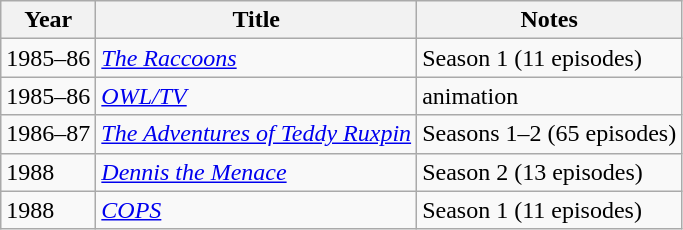<table class="wikitable">
<tr>
<th>Year</th>
<th>Title</th>
<th>Notes</th>
</tr>
<tr>
<td>1985–86</td>
<td><em><a href='#'>The Raccoons</a></em></td>
<td>Season 1 (11 episodes)</td>
</tr>
<tr>
<td>1985–86</td>
<td><em><a href='#'>OWL/TV</a></em></td>
<td>animation</td>
</tr>
<tr>
<td>1986–87</td>
<td><em><a href='#'>The Adventures of Teddy Ruxpin</a></em></td>
<td>Seasons 1–2 (65 episodes)</td>
</tr>
<tr>
<td>1988</td>
<td><em><a href='#'>Dennis the Menace</a></em></td>
<td>Season 2 (13 episodes)</td>
</tr>
<tr>
<td>1988</td>
<td><em><a href='#'>COPS</a></em></td>
<td>Season 1 (11 episodes)</td>
</tr>
</table>
